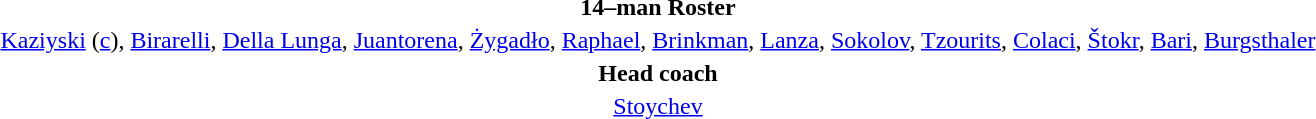<table style="text-align:center; margin-top:2em; margin-left:auto; margin-right:auto">
<tr>
<td><strong>14–man Roster</strong></td>
</tr>
<tr>
<td><a href='#'>Kaziyski</a> (<a href='#'>c</a>), <a href='#'>Birarelli</a>, <a href='#'>Della Lunga</a>, <a href='#'>Juantorena</a>, <a href='#'>Żygadło</a>, <a href='#'>Raphael</a>, <a href='#'>Brinkman</a>, <a href='#'>Lanza</a>, <a href='#'>Sokolov</a>, <a href='#'>Tzourits</a>, <a href='#'>Colaci</a>, <a href='#'>Štokr</a>, <a href='#'>Bari</a>, <a href='#'>Burgsthaler</a></td>
</tr>
<tr>
<td><strong>Head coach</strong></td>
</tr>
<tr>
<td><a href='#'>Stoychev</a></td>
</tr>
</table>
